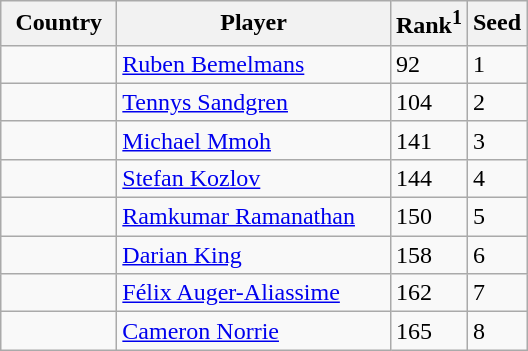<table class="sortable wikitable">
<tr>
<th width="70">Country</th>
<th width="175">Player</th>
<th>Rank<sup>1</sup></th>
<th>Seed</th>
</tr>
<tr>
<td></td>
<td><a href='#'>Ruben Bemelmans</a></td>
<td>92</td>
<td>1</td>
</tr>
<tr>
<td></td>
<td><a href='#'>Tennys Sandgren</a></td>
<td>104</td>
<td>2</td>
</tr>
<tr>
<td></td>
<td><a href='#'>Michael Mmoh</a></td>
<td>141</td>
<td>3</td>
</tr>
<tr>
<td></td>
<td><a href='#'>Stefan Kozlov</a></td>
<td>144</td>
<td>4</td>
</tr>
<tr>
<td></td>
<td><a href='#'>Ramkumar Ramanathan</a></td>
<td>150</td>
<td>5</td>
</tr>
<tr>
<td></td>
<td><a href='#'>Darian King</a></td>
<td>158</td>
<td>6</td>
</tr>
<tr>
<td></td>
<td><a href='#'>Félix Auger-Aliassime</a></td>
<td>162</td>
<td>7</td>
</tr>
<tr>
<td></td>
<td><a href='#'>Cameron Norrie</a></td>
<td>165</td>
<td>8</td>
</tr>
</table>
